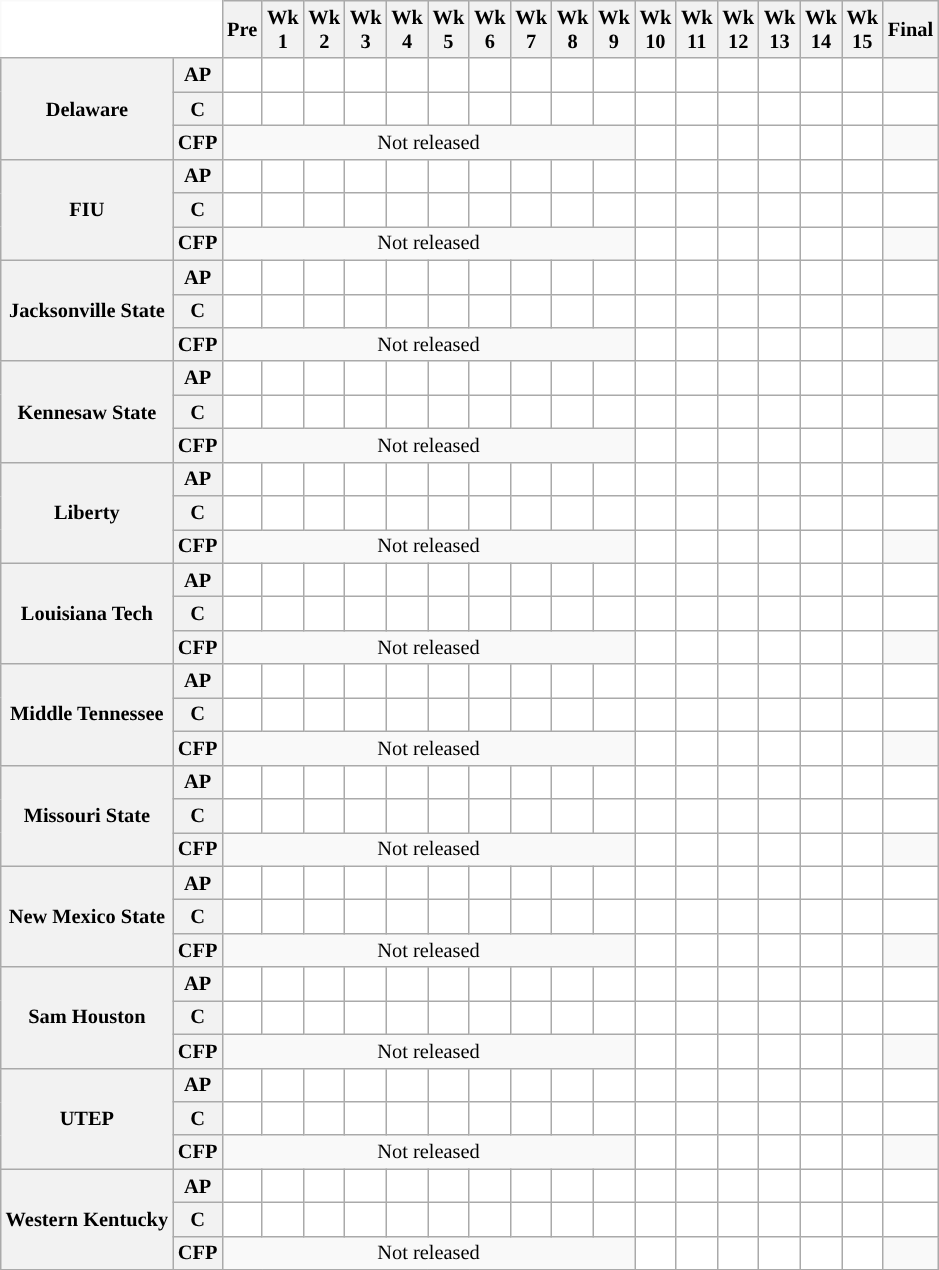<table class="wikitable" style="white-space:nowrap;font-size:85%;">
<tr>
<th colspan=2 style="background:white; border-top-style:hidden; border-left-style:hidden;"> </th>
<th>Pre</th>
<th>Wk<br>1</th>
<th>Wk<br>2</th>
<th>Wk<br>3</th>
<th>Wk<br>4</th>
<th>Wk<br>5</th>
<th>Wk<br>6</th>
<th>Wk<br>7</th>
<th>Wk<br>8</th>
<th>Wk<br>9</th>
<th>Wk<br>10</th>
<th>Wk<br>11</th>
<th>Wk<br>12</th>
<th>Wk<br>13</th>
<th>Wk<br>14</th>
<th>Wk<br>15</th>
<th>Final</th>
</tr>
<tr style="text-align:center;">
<th rowspan="3">Delaware</th>
<th>AP</th>
<td style="background:#FFF;"></td>
<td style="background:#FFF;"></td>
<td style="background:#FFF;"></td>
<td style="background:#FFF;"></td>
<td style="background:#FFF;"></td>
<td style="background:#FFF;"></td>
<td style="background:#FFF;"></td>
<td style="background:#FFF;"></td>
<td style="background:#FFF;"></td>
<td style="background:#FFF;"></td>
<td style="background:#FFF;"></td>
<td style="background:#FFF;"></td>
<td style="background:#FFF;"></td>
<td style="background:#FFF;"></td>
<td style="background:#FFF;"></td>
<td style="background:#FFF;"></td>
</tr>
<tr style="text-align:center;">
<th>C</th>
<td style="background:#FFF;"></td>
<td style="background:#FFF;"></td>
<td style="background:#FFF;"></td>
<td style="background:#FFF;"></td>
<td style="background:#FFF;"></td>
<td style="background:#FFF;"></td>
<td style="background:#FFF;"></td>
<td style="background:#FFF;"></td>
<td style="background:#FFF;"></td>
<td style="background:#FFF;"></td>
<td style="background:#FFF;"></td>
<td style="background:#FFF;"></td>
<td style="background:#FFF;"></td>
<td style="background:#FFF;"></td>
<td style="background:#FFF;"></td>
<td style="background:#FFF;"></td>
<td style="background:#FFF;"></td>
</tr>
<tr style="text-align:center;">
<th>CFP</th>
<td colspan="10" style="text-align:center;">Not released</td>
<td style="background:#FFF;"></td>
<td style="background:#FFF;"></td>
<td style="background:#FFF;"></td>
<td style="background:#FFF;"></td>
<td style="background:#FFF;"></td>
<td style="background:#FFF;"></td>
<td style="text-align:center;"></td>
</tr>
<tr style="text-align:center;">
<th rowspan="3">FIU</th>
<th>AP</th>
<td style="background:#FFF;"></td>
<td style="background:#FFF;"></td>
<td style="background:#FFF;"></td>
<td style="background:#FFF;"></td>
<td style="background:#FFF;"></td>
<td style="background:#FFF;"></td>
<td style="background:#FFF;"></td>
<td style="background:#FFF;"></td>
<td style="background:#FFF;"></td>
<td style="background:#FFF;"></td>
<td style="background:#FFF;"></td>
<td style="background:#FFF;"></td>
<td style="background:#FFF;"></td>
<td style="background:#FFF;"></td>
<td style="background:#FFF;"></td>
<td style="background:#FFF;"></td>
<td style="background:#FFF;"></td>
</tr>
<tr style="text-align:center;">
<th>C</th>
<td style="background:#FFF;"></td>
<td style="background:#FFF;"></td>
<td style="background:#FFF;"></td>
<td style="background:#FFF;"></td>
<td style="background:#FFF;"></td>
<td style="background:#FFF;"></td>
<td style="background:#FFF;"></td>
<td style="background:#FFF;"></td>
<td style="background:#FFF;"></td>
<td style="background:#FFF;"></td>
<td style="background:#FFF;"></td>
<td style="background:#FFF;"></td>
<td style="background:#FFF;"></td>
<td style="background:#FFF;"></td>
<td style="background:#FFF;"></td>
<td style="background:#FFF;"></td>
<td style="background:#FFF;"></td>
</tr>
<tr style="text-align:center;">
<th>CFP</th>
<td colspan="10" style="text-align:center;">Not released</td>
<td style="background:#FFF;"></td>
<td style="background:#FFF;"></td>
<td style="background:#FFF;"></td>
<td style="background:#FFF;"></td>
<td style="background:#FFF;"></td>
<td style="background:#FFF;"></td>
<td style="text-align:center;"></td>
</tr>
<tr style="text-align:center;">
<th rowspan="3">Jacksonville State</th>
<th>AP</th>
<td style="background:#FFF;"></td>
<td style="background:#FFF;"></td>
<td style="background:#FFF;"></td>
<td style="background:#FFF;"></td>
<td style="background:#FFF;"></td>
<td style="background:#FFF;"></td>
<td style="background:#FFF;"></td>
<td style="background:#FFF;"></td>
<td style="background:#FFF;"></td>
<td style="background:#FFF;"></td>
<td style="background:#FFF;"></td>
<td style="background:#FFF;"></td>
<td style="background:#FFF;"></td>
<td style="background:#FFF;"></td>
<td style="background:#FFF;"></td>
<td style="background:#FFF;"></td>
<td style="background:#FFF;"></td>
</tr>
<tr style="text-align:center;">
<th>C</th>
<td style="background:#FFF;"></td>
<td style="background:#FFF;"></td>
<td style="background:#FFF;"></td>
<td style="background:#FFF;"></td>
<td style="background:#FFF;"></td>
<td style="background:#FFF;"></td>
<td style="background:#FFF;"></td>
<td style="background:#FFF;"></td>
<td style="background:#FFF;"></td>
<td style="background:#FFF;"></td>
<td style="background:#FFF;"></td>
<td style="background:#FFF;"></td>
<td style="background:#FFF;"></td>
<td style="background:#FFF;"></td>
<td style="background:#FFF;"></td>
<td style="background:#FFF;"></td>
<td style="background:#FFF;"></td>
</tr>
<tr style="text-align:center;">
<th>CFP</th>
<td colspan="10" style="text-align:center;">Not released</td>
<td style="background:#FFF;"></td>
<td style="background:#FFF;"></td>
<td style="background:#FFF;"></td>
<td style="background:#FFF;"></td>
<td style="background:#FFF;"></td>
<td style="background:#FFF;"></td>
<td style="text-align:center;"></td>
</tr>
<tr style="text-align:center;">
<th rowspan="3">Kennesaw State</th>
<th>AP</th>
<td style="background:#FFF;"></td>
<td style="background:#FFF;"></td>
<td style="background:#FFF;"></td>
<td style="background:#FFF;"></td>
<td style="background:#FFF;"></td>
<td style="background:#FFF;"></td>
<td style="background:#FFF;"></td>
<td style="background:#FFF;"></td>
<td style="background:#FFF;"></td>
<td style="background:#FFF;"></td>
<td style="background:#FFF;"></td>
<td style="background:#FFF;"></td>
<td style="background:#FFF;"></td>
<td style="background:#FFF;"></td>
<td style="background:#FFF;"></td>
<td style="background:#FFF;"></td>
<td style="background:#FFF;"></td>
</tr>
<tr style="text-align:center;">
<th>C</th>
<td style="background:#FFF;"></td>
<td style="background:#FFF;"></td>
<td style="background:#FFF;"></td>
<td style="background:#FFF;"></td>
<td style="background:#FFF;"></td>
<td style="background:#FFF;"></td>
<td style="background:#FFF;"></td>
<td style="background:#FFF;"></td>
<td style="background:#FFF;"></td>
<td style="background:#FFF;"></td>
<td style="background:#FFF;"></td>
<td style="background:#FFF;"></td>
<td style="background:#FFF;"></td>
<td style="background:#FFF;"></td>
<td style="background:#FFF;"></td>
<td style="background:#FFF;"></td>
<td style="background:#FFF;"></td>
</tr>
<tr style="text-align:center;">
<th>CFP</th>
<td colspan="10" style="text-align:center;">Not released</td>
<td style="background:#FFF;"></td>
<td style="background:#FFF;"></td>
<td style="background:#FFF;"></td>
<td style="background:#FFF;"></td>
<td style="background:#FFF;"></td>
<td style="background:#FFF;"></td>
<td style="text-align:center;"></td>
</tr>
<tr style="text-align:center;">
<th rowspan="3">Liberty</th>
<th>AP</th>
<td style="background:#FFF;"></td>
<td style="background:#FFF;"></td>
<td style="background:#FFF;"></td>
<td style="background:#FFF;"></td>
<td style="background:#FFF;"></td>
<td style="background:#FFF;"></td>
<td style="background:#FFF;"></td>
<td style="background:#FFF;"></td>
<td style="background:#FFF;"></td>
<td style="background:#FFF;"></td>
<td style="background:#FFF;"></td>
<td style="background:#FFF;"></td>
<td style="background:#FFF;"></td>
<td style="background:#FFF;"></td>
<td style="background:#FFF;"></td>
<td style="background:#FFF;"></td>
<td style="background:#FFF;"></td>
</tr>
<tr style="text-align:center;">
<th>C</th>
<td style="background:#FFF;"></td>
<td style="background:#FFF;"></td>
<td style="background:#FFF;"></td>
<td style="background:#FFF;"></td>
<td style="background:#FFF;"></td>
<td style="background:#FFF;"></td>
<td style="background:#FFF;"></td>
<td style="background:#FFF;"></td>
<td style="background:#FFF;"></td>
<td style="background:#FFF;"></td>
<td style="background:#FFF;"></td>
<td style="background:#FFF;"></td>
<td style="background:#FFF;"></td>
<td style="background:#FFF;"></td>
<td style="background:#FFF;"></td>
<td style="background:#FFF;"></td>
<td style="background:#FFF;"></td>
</tr>
<tr style="text-align:center;">
<th>CFP</th>
<td colspan="10" style="text-align:center;">Not released</td>
<td style="background:#FFF;"></td>
<td style="background:#FFF;"></td>
<td style="background:#FFF;"></td>
<td style="background:#FFF;"></td>
<td style="background:#FFF;"></td>
<td style="background:#FFF;"></td>
<td style="text-align:center;"></td>
</tr>
<tr style="text-align:center;">
<th rowspan="3">Louisiana Tech</th>
<th>AP</th>
<td style="background:#FFF;"></td>
<td style="background:#FFF;"></td>
<td style="background:#FFF;"></td>
<td style="background:#FFF;"></td>
<td style="background:#FFF;"></td>
<td style="background:#FFF;"></td>
<td style="background:#FFF;"></td>
<td style="background:#FFF;"></td>
<td style="background:#FFF;"></td>
<td style="background:#FFF;"></td>
<td style="background:#FFF;"></td>
<td style="background:#FFF;"></td>
<td style="background:#FFF;"></td>
<td style="background:#FFF;"></td>
<td style="background:#FFF;"></td>
<td style="background:#FFF;"></td>
<td style="background:#FFF;"></td>
</tr>
<tr style="text-align:center;">
<th>C</th>
<td style="background:#FFF;"></td>
<td style="background:#FFF;"></td>
<td style="background:#FFF;"></td>
<td style="background:#FFF;"></td>
<td style="background:#FFF;"></td>
<td style="background:#FFF;"></td>
<td style="background:#FFF;"></td>
<td style="background:#FFF;"></td>
<td style="background:#FFF;"></td>
<td style="background:#FFF;"></td>
<td style="background:#FFF;"></td>
<td style="background:#FFF;"></td>
<td style="background:#FFF;"></td>
<td style="background:#FFF;"></td>
<td style="background:#FFF;"></td>
<td style="background:#FFF;"></td>
<td style="background:#FFF;"></td>
</tr>
<tr style="text-align:center;">
<th>CFP</th>
<td colspan="10" style="text-align:center;">Not released</td>
<td style="background:#FFF;"></td>
<td style="background:#FFF;"></td>
<td style="background:#FFF;"></td>
<td style="background:#FFF;"></td>
<td style="background:#FFF;"></td>
<td style="background:#FFF;"></td>
<td style="text-align:center;"></td>
</tr>
<tr style="text-align:center;">
<th rowspan="3">Middle Tennessee</th>
<th>AP</th>
<td style="background:#FFF;"></td>
<td style="background:#FFF;"></td>
<td style="background:#FFF;"></td>
<td style="background:#FFF;"></td>
<td style="background:#FFF;"></td>
<td style="background:#FFF;"></td>
<td style="background:#FFF;"></td>
<td style="background:#FFF;"></td>
<td style="background:#FFF;"></td>
<td style="background:#FFF;"></td>
<td style="background:#FFF;"></td>
<td style="background:#FFF;"></td>
<td style="background:#FFF;"></td>
<td style="background:#FFF;"></td>
<td style="background:#FFF;"></td>
<td style="background:#FFF;"></td>
<td style="background:#FFF;"></td>
</tr>
<tr style="text-align:center;">
<th>C</th>
<td style="background:#FFF;"></td>
<td style="background:#FFF;"></td>
<td style="background:#FFF;"></td>
<td style="background:#FFF;"></td>
<td style="background:#FFF;"></td>
<td style="background:#FFF;"></td>
<td style="background:#FFF;"></td>
<td style="background:#FFF;"></td>
<td style="background:#FFF;"></td>
<td style="background:#FFF;"></td>
<td style="background:#FFF;"></td>
<td style="background:#FFF;"></td>
<td style="background:#FFF;"></td>
<td style="background:#FFF;"></td>
<td style="background:#FFF;"></td>
<td style="background:#FFF;"></td>
<td style="background:#FFF;"></td>
</tr>
<tr style="text-align:center;">
<th>CFP</th>
<td colspan="10" style="text-align:center;">Not released</td>
<td style="background:#FFF;"></td>
<td style="background:#FFF;"></td>
<td style="background:#FFF;"></td>
<td style="background:#FFF;"></td>
<td style="background:#FFF;"></td>
<td style="background:#FFF;"></td>
<td style="text-align:center;"></td>
</tr>
<tr style="text-align:center;">
<th rowspan="3">Missouri State</th>
<th>AP</th>
<td style="background:#FFF;"></td>
<td style="background:#FFF;"></td>
<td style="background:#FFF;"></td>
<td style="background:#FFF;"></td>
<td style="background:#FFF;"></td>
<td style="background:#FFF;"></td>
<td style="background:#FFF;"></td>
<td style="background:#FFF;"></td>
<td style="background:#FFF;"></td>
<td style="background:#FFF;"></td>
<td style="background:#FFF;"></td>
<td style="background:#FFF;"></td>
<td style="background:#FFF;"></td>
<td style="background:#FFF;"></td>
<td style="background:#FFF;"></td>
<td style="background:#FFF;"></td>
<td style="background:#FFF;"></td>
</tr>
<tr style="text-align:center;">
<th>C</th>
<td style="background:#FFF;"></td>
<td style="background:#FFF;"></td>
<td style="background:#FFF;"></td>
<td style="background:#FFF;"></td>
<td style="background:#FFF;"></td>
<td style="background:#FFF;"></td>
<td style="background:#FFF;"></td>
<td style="background:#FFF;"></td>
<td style="background:#FFF;"></td>
<td style="background:#FFF;"></td>
<td style="background:#FFF;"></td>
<td style="background:#FFF;"></td>
<td style="background:#FFF;"></td>
<td style="background:#FFF;"></td>
<td style="background:#FFF;"></td>
<td style="background:#FFF;"></td>
<td style="background:#FFF;"></td>
</tr>
<tr style="text-align:center;">
<th>CFP</th>
<td colspan="10" style="text-align:center;">Not released</td>
<td style="background:#FFF;"></td>
<td style="background:#FFF;"></td>
<td style="background:#FFF;"></td>
<td style="background:#FFF;"></td>
<td style="background:#FFF;"></td>
<td style="background:#FFF;"></td>
<td style="text-align:center;"></td>
</tr>
<tr style="text-align:center;">
<th rowspan="3">New Mexico State</th>
<th>AP</th>
<td style="background:#FFF;"></td>
<td style="background:#FFF;"></td>
<td style="background:#FFF;"></td>
<td style="background:#FFF;"></td>
<td style="background:#FFF;"></td>
<td style="background:#FFF;"></td>
<td style="background:#FFF;"></td>
<td style="background:#FFF;"></td>
<td style="background:#FFF;"></td>
<td style="background:#FFF;"></td>
<td style="background:#FFF;"></td>
<td style="background:#FFF;"></td>
<td style="background:#FFF;"></td>
<td style="background:#FFF;"></td>
<td style="background:#FFF;"></td>
<td style="background:#FFF;"></td>
<td style="background:#FFF;"></td>
</tr>
<tr style="text-align:center;">
<th>C</th>
<td style="background:#FFF;"></td>
<td style="background:#FFF;"></td>
<td style="background:#FFF;"></td>
<td style="background:#FFF;"></td>
<td style="background:#FFF;"></td>
<td style="background:#FFF;"></td>
<td style="background:#FFF;"></td>
<td style="background:#FFF;"></td>
<td style="background:#FFF;"></td>
<td style="background:#FFF;"></td>
<td style="background:#FFF;"></td>
<td style="background:#FFF;"></td>
<td style="background:#FFF;"></td>
<td style="background:#FFF;"></td>
<td style="background:#FFF;"></td>
<td style="background:#FFF;"></td>
<td style="background:#FFF;"></td>
</tr>
<tr style="text-align:center;">
<th>CFP</th>
<td colspan="10" style="text-align:center;">Not released</td>
<td style="background:#FFF;"></td>
<td style="background:#FFF;"></td>
<td style="background:#FFF;"></td>
<td style="background:#FFF;"></td>
<td style="background:#FFF;"></td>
<td style="background:#FFF;"></td>
<td style="text-align:center;"></td>
</tr>
<tr style="text-align:center;">
<th rowspan="3">Sam Houston</th>
<th>AP</th>
<td style="background:#FFF;"></td>
<td style="background:#FFF;"></td>
<td style="background:#FFF;"></td>
<td style="background:#FFF;"></td>
<td style="background:#FFF;"></td>
<td style="background:#FFF;"></td>
<td style="background:#FFF;"></td>
<td style="background:#FFF;"></td>
<td style="background:#FFF;"></td>
<td style="background:#FFF;"></td>
<td style="background:#FFF;"></td>
<td style="background:#FFF;"></td>
<td style="background:#FFF;"></td>
<td style="background:#FFF;"></td>
<td style="background:#FFF;"></td>
<td style="background:#FFF;"></td>
<td style="background:#FFF;"></td>
</tr>
<tr style="text-align:center;">
<th>C</th>
<td style="background:#FFF;"></td>
<td style="background:#FFF;"></td>
<td style="background:#FFF;"></td>
<td style="background:#FFF;"></td>
<td style="background:#FFF;"></td>
<td style="background:#FFF;"></td>
<td style="background:#FFF;"></td>
<td style="background:#FFF;"></td>
<td style="background:#FFF;"></td>
<td style="background:#FFF;"></td>
<td style="background:#FFF;"></td>
<td style="background:#FFF;"></td>
<td style="background:#FFF;"></td>
<td style="background:#FFF;"></td>
<td style="background:#FFF;"></td>
<td style="background:#FFF;"></td>
<td style="background:#FFF;"></td>
</tr>
<tr style="text-align:center;">
<th>CFP</th>
<td colspan="10" style="text-align:center;">Not released</td>
<td style="background:#FFF;"></td>
<td style="background:#FFF;"></td>
<td style="background:#FFF;"></td>
<td style="background:#FFF;"></td>
<td style="background:#FFF;"></td>
<td style="background:#FFF;"></td>
<td style="text-align:center;"></td>
</tr>
<tr style="text-align:center;">
<th rowspan="3">UTEP</th>
<th>AP</th>
<td style="background:#FFF;"></td>
<td style="background:#FFF;"></td>
<td style="background:#FFF;"></td>
<td style="background:#FFF;"></td>
<td style="background:#FFF;"></td>
<td style="background:#FFF;"></td>
<td style="background:#FFF;"></td>
<td style="background:#FFF;"></td>
<td style="background:#FFF;"></td>
<td style="background:#FFF;"></td>
<td style="background:#FFF;"></td>
<td style="background:#FFF;"></td>
<td style="background:#FFF;"></td>
<td style="background:#FFF;"></td>
<td style="background:#FFF;"></td>
<td style="background:#FFF;"></td>
<td style="background:#FFF;"></td>
</tr>
<tr style="text-align:center;">
<th>C</th>
<td style="background:#FFF;"></td>
<td style="background:#FFF;"></td>
<td style="background:#FFF;"></td>
<td style="background:#FFF;"></td>
<td style="background:#FFF;"></td>
<td style="background:#FFF;"></td>
<td style="background:#FFF;"></td>
<td style="background:#FFF;"></td>
<td style="background:#FFF;"></td>
<td style="background:#FFF;"></td>
<td style="background:#FFF;"></td>
<td style="background:#FFF;"></td>
<td style="background:#FFF;"></td>
<td style="background:#FFF;"></td>
<td style="background:#FFF;"></td>
<td style="background:#FFF;"></td>
<td style="background:#FFF;"></td>
</tr>
<tr style="text-align:center;">
<th>CFP</th>
<td colspan="10" style="text-align:center;">Not released</td>
<td style="background:#FFF;"></td>
<td style="background:#FFF;"></td>
<td style="background:#FFF;"></td>
<td style="background:#FFF;"></td>
<td style="background:#FFF;"></td>
<td style="background:#FFF;"></td>
<td style="text-align:center;"></td>
</tr>
<tr style="text-align:center;">
<th rowspan="3">Western Kentucky</th>
<th>AP</th>
<td style="background:#FFF;"></td>
<td style="background:#FFF;"></td>
<td style="background:#FFF;"></td>
<td style="background:#FFF;"></td>
<td style="background:#FFF;"></td>
<td style="background:#FFF;"></td>
<td style="background:#FFF;"></td>
<td style="background:#FFF;"></td>
<td style="background:#FFF;"></td>
<td style="background:#FFF;"></td>
<td style="background:#FFF;"></td>
<td style="background:#FFF;"></td>
<td style="background:#FFF;"></td>
<td style="background:#FFF;"></td>
<td style="background:#FFF;"></td>
<td style="background:#FFF;"></td>
<td style="background:#FFF;"></td>
</tr>
<tr style="text-align:center;">
<th>C</th>
<td style="background:#FFF;"></td>
<td style="background:#FFF;"></td>
<td style="background:#FFF;"></td>
<td style="background:#FFF;"></td>
<td style="background:#FFF;"></td>
<td style="background:#FFF;"></td>
<td style="background:#FFF;"></td>
<td style="background:#FFF;"></td>
<td style="background:#FFF;"></td>
<td style="background:#FFF;"></td>
<td style="background:#FFF;"></td>
<td style="background:#FFF;"></td>
<td style="background:#FFF;"></td>
<td style="background:#FFF;"></td>
<td style="background:#FFF;"></td>
<td style="background:#FFF;"></td>
<td style="background:#FFF;"></td>
</tr>
<tr style="text-align:center;">
<th>CFP</th>
<td colspan="10" style="text-align:center;">Not released</td>
<td style="background:#FFF;"></td>
<td style="background:#FFF;"></td>
<td style="background:#FFF;"></td>
<td style="background:#FFF;"></td>
<td style="background:#FFF;"></td>
<td style="background:#FFF;"></td>
<td style="text-align:center;"></td>
</tr>
<tr style="text-align:center;">
</tr>
</table>
